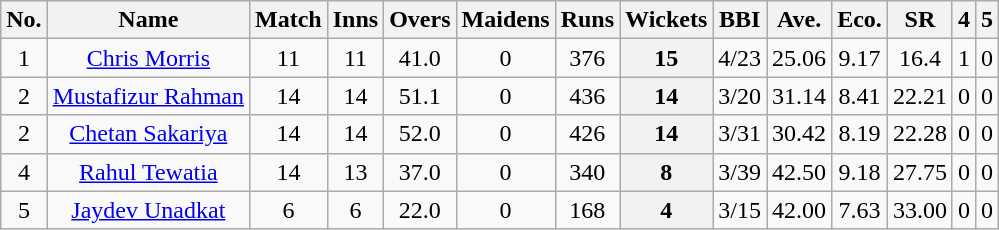<table class="wikitable sortable" style="text-align: center;">
<tr>
<th>No.</th>
<th>Name</th>
<th>Match</th>
<th>Inns</th>
<th>Overs</th>
<th>Maidens</th>
<th>Runs</th>
<th>Wickets</th>
<th>BBI</th>
<th>Ave.</th>
<th>Eco.</th>
<th>SR</th>
<th>4</th>
<th>5</th>
</tr>
<tr>
<td>1</td>
<td><a href='#'>Chris Morris</a></td>
<td>11</td>
<td>11</td>
<td>41.0</td>
<td>0</td>
<td>376</td>
<th>15</th>
<td>4/23</td>
<td>25.06</td>
<td>9.17</td>
<td>16.4</td>
<td>1</td>
<td>0</td>
</tr>
<tr>
<td>2</td>
<td><a href='#'>Mustafizur Rahman</a></td>
<td>14</td>
<td>14</td>
<td>51.1</td>
<td>0</td>
<td>436</td>
<th>14</th>
<td>3/20</td>
<td>31.14</td>
<td>8.41</td>
<td>22.21</td>
<td>0</td>
<td>0</td>
</tr>
<tr>
<td>2</td>
<td><a href='#'>Chetan Sakariya</a></td>
<td>14</td>
<td>14</td>
<td>52.0</td>
<td>0</td>
<td>426</td>
<th>14</th>
<td>3/31</td>
<td>30.42</td>
<td>8.19</td>
<td>22.28</td>
<td>0</td>
<td>0</td>
</tr>
<tr>
<td>4</td>
<td><a href='#'>Rahul Tewatia</a></td>
<td>14</td>
<td>13</td>
<td>37.0</td>
<td>0</td>
<td>340</td>
<th>8</th>
<td>3/39</td>
<td>42.50</td>
<td>9.18</td>
<td>27.75</td>
<td>0</td>
<td>0</td>
</tr>
<tr>
<td>5</td>
<td><a href='#'>Jaydev Unadkat</a></td>
<td>6</td>
<td>6</td>
<td>22.0</td>
<td>0</td>
<td>168</td>
<th>4</th>
<td>3/15</td>
<td>42.00</td>
<td>7.63</td>
<td>33.00</td>
<td>0</td>
<td>0</td>
</tr>
</table>
